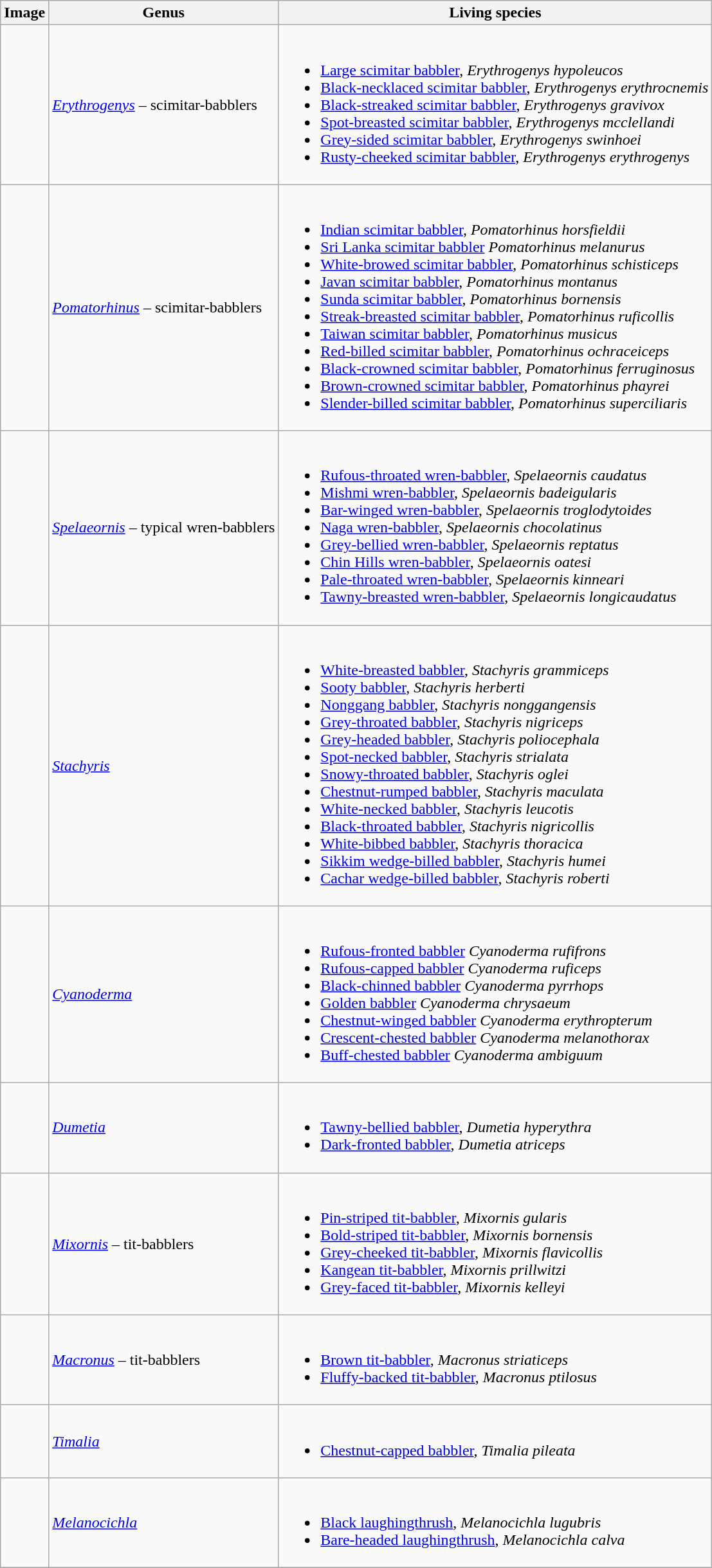<table class="wikitable">
<tr>
<th>Image</th>
<th>Genus</th>
<th>Living species</th>
</tr>
<tr>
<td></td>
<td><em><a href='#'>Erythrogenys</a></em>   – scimitar-babblers</td>
<td><br><ul><li><a href='#'>Large scimitar babbler</a>, <em>Erythrogenys hypoleucos</em></li><li><a href='#'>Black-necklaced scimitar babbler</a>, <em>Erythrogenys erythrocnemis</em></li><li><a href='#'>Black-streaked scimitar babbler</a>, <em>Erythrogenys gravivox</em></li><li><a href='#'>Spot-breasted scimitar babbler</a>, <em>Erythrogenys mcclellandi</em></li><li><a href='#'>Grey-sided scimitar babbler</a>, <em>Erythrogenys swinhoei</em></li><li><a href='#'>Rusty-cheeked scimitar babbler</a>, <em>Erythrogenys erythrogenys</em></li></ul></td>
</tr>
<tr>
<td></td>
<td><em><a href='#'>Pomatorhinus</a></em>   – scimitar-babblers</td>
<td><br><ul><li><a href='#'>Indian scimitar babbler</a>, <em>Pomatorhinus horsfieldii</em></li><li><a href='#'>Sri Lanka scimitar babbler</a> <em>Pomatorhinus melanurus</em></li><li><a href='#'>White-browed scimitar babbler</a>, <em>Pomatorhinus schisticeps</em></li><li><a href='#'>Javan scimitar babbler</a>, <em>Pomatorhinus montanus</em></li><li><a href='#'>Sunda scimitar babbler</a>, <em>Pomatorhinus bornensis</em></li><li><a href='#'>Streak-breasted scimitar babbler</a>, <em>Pomatorhinus ruficollis</em></li><li><a href='#'>Taiwan scimitar babbler</a>, <em>Pomatorhinus musicus</em></li><li><a href='#'>Red-billed scimitar babbler</a>, <em>Pomatorhinus ochraceiceps</em></li><li><a href='#'>Black-crowned scimitar babbler</a>, <em>Pomatorhinus ferruginosus</em></li><li><a href='#'>Brown-crowned scimitar babbler</a>, <em>Pomatorhinus phayrei</em></li><li><a href='#'>Slender-billed scimitar babbler</a>, <em>Pomatorhinus superciliaris</em></li></ul></td>
</tr>
<tr>
<td></td>
<td><em><a href='#'>Spelaeornis</a></em>  – typical wren-babblers</td>
<td><br><ul><li><a href='#'>Rufous-throated wren-babbler</a>, <em>Spelaeornis caudatus</em></li><li><a href='#'>Mishmi wren-babbler</a>, <em>Spelaeornis badeigularis</em></li><li><a href='#'>Bar-winged wren-babbler</a>, <em>Spelaeornis troglodytoides</em></li><li><a href='#'>Naga wren-babbler</a>, <em>Spelaeornis chocolatinus</em></li><li><a href='#'>Grey-bellied wren-babbler</a>, <em>Spelaeornis reptatus</em></li><li><a href='#'>Chin Hills wren-babbler</a>, <em>Spelaeornis oatesi</em></li><li><a href='#'>Pale-throated wren-babbler</a>, <em>Spelaeornis kinneari</em></li><li><a href='#'>Tawny-breasted wren-babbler</a>, <em>Spelaeornis longicaudatus</em></li></ul></td>
</tr>
<tr>
<td></td>
<td><em><a href='#'>Stachyris</a></em> </td>
<td><br><ul><li><a href='#'>White-breasted babbler</a>, <em>Stachyris grammiceps</em></li><li><a href='#'>Sooty babbler</a>, <em>Stachyris herberti</em></li><li><a href='#'>Nonggang babbler</a>, <em>Stachyris nonggangensis</em></li><li><a href='#'>Grey-throated babbler</a>, <em>Stachyris nigriceps</em></li><li><a href='#'>Grey-headed babbler</a>, <em>Stachyris poliocephala</em></li><li><a href='#'>Spot-necked babbler</a>, <em>Stachyris strialata</em></li><li><a href='#'>Snowy-throated babbler</a>, <em>Stachyris oglei</em></li><li><a href='#'>Chestnut-rumped babbler</a>, <em>Stachyris maculata</em></li><li><a href='#'>White-necked babbler</a>, <em>Stachyris leucotis</em></li><li><a href='#'>Black-throated babbler</a>, <em>Stachyris nigricollis</em></li><li><a href='#'>White-bibbed babbler</a>, <em>Stachyris thoracica</em></li><li><a href='#'>Sikkim wedge-billed babbler</a>, <em>Stachyris humei</em></li><li><a href='#'>Cachar wedge-billed babbler</a>, <em>Stachyris roberti</em></li></ul></td>
</tr>
<tr>
<td></td>
<td><em><a href='#'>Cyanoderma</a></em> </td>
<td><br><ul><li><a href='#'>Rufous-fronted babbler</a> <em>Cyanoderma rufifrons</em></li><li><a href='#'>Rufous-capped babbler</a> <em>Cyanoderma ruficeps</em></li><li><a href='#'>Black-chinned babbler</a> <em>Cyanoderma pyrrhops</em></li><li><a href='#'>Golden babbler</a> <em>Cyanoderma chrysaeum</em></li><li><a href='#'>Chestnut-winged babbler</a> <em>Cyanoderma erythropterum</em></li><li><a href='#'>Crescent-chested babbler</a> <em>Cyanoderma melanothorax</em></li><li><a href='#'>Buff-chested babbler</a> <em>Cyanoderma ambiguum</em></li></ul></td>
</tr>
<tr>
<td></td>
<td><em><a href='#'>Dumetia</a></em> </td>
<td><br><ul><li><a href='#'>Tawny-bellied babbler</a>, <em>Dumetia hyperythra</em></li><li><a href='#'>Dark-fronted babbler</a>, <em>Dumetia atriceps</em></li></ul></td>
</tr>
<tr>
<td></td>
<td><em><a href='#'>Mixornis</a></em>  – tit-babblers</td>
<td><br><ul><li><a href='#'>Pin-striped tit-babbler</a>, <em>Mixornis gularis</em></li><li><a href='#'>Bold-striped tit-babbler</a>, <em>Mixornis bornensis</em></li><li><a href='#'>Grey-cheeked tit-babbler</a>, <em>Mixornis flavicollis</em></li><li><a href='#'>Kangean tit-babbler</a>, <em>Mixornis prillwitzi</em></li><li><a href='#'>Grey-faced tit-babbler</a>, <em>Mixornis kelleyi</em></li></ul></td>
</tr>
<tr>
<td></td>
<td><em><a href='#'>Macronus</a></em>  – tit-babblers</td>
<td><br><ul><li><a href='#'>Brown tit-babbler</a>, <em>Macronus striaticeps</em></li><li><a href='#'>Fluffy-backed tit-babbler</a>, <em>Macronus ptilosus</em></li></ul></td>
</tr>
<tr>
<td></td>
<td><em><a href='#'>Timalia</a></em>  </td>
<td><br><ul><li><a href='#'>Chestnut-capped babbler</a>, <em>Timalia pileata</em></li></ul></td>
</tr>
<tr>
<td></td>
<td><em><a href='#'>Melanocichla</a></em> </td>
<td><br><ul><li><a href='#'>Black laughingthrush</a>, <em>Melanocichla lugubris</em></li><li><a href='#'>Bare-headed laughingthrush</a>, <em>Melanocichla calva</em></li></ul></td>
</tr>
<tr>
</tr>
</table>
